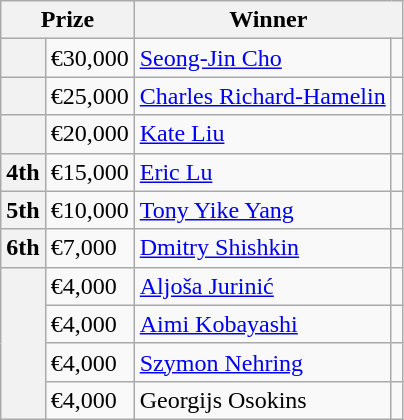<table class="wikitable">
<tr>
<th colspan="2">Prize</th>
<th colspan="2">Winner</th>
</tr>
<tr>
<th></th>
<td>€30,000</td>
<td><a href='#'>Seong-Jin Cho</a></td>
<td></td>
</tr>
<tr>
<th></th>
<td>€25,000</td>
<td><a href='#'>Charles Richard-Hamelin</a></td>
<td></td>
</tr>
<tr>
<th></th>
<td>€20,000</td>
<td><a href='#'>Kate Liu</a></td>
<td></td>
</tr>
<tr>
<th>4th</th>
<td>€15,000</td>
<td><a href='#'>Eric Lu</a></td>
<td></td>
</tr>
<tr>
<th>5th</th>
<td>€10,000</td>
<td><a href='#'>Tony Yike Yang</a></td>
<td></td>
</tr>
<tr>
<th>6th</th>
<td>€7,000</td>
<td><a href='#'>Dmitry Shishkin</a></td>
<td></td>
</tr>
<tr>
<th rowspan="4"></th>
<td>€4,000</td>
<td><a href='#'>Aljoša Jurinić</a></td>
<td></td>
</tr>
<tr>
<td>€4,000</td>
<td><a href='#'>Aimi Kobayashi</a></td>
<td></td>
</tr>
<tr>
<td>€4,000</td>
<td><a href='#'>Szymon Nehring</a></td>
<td></td>
</tr>
<tr>
<td>€4,000</td>
<td>Georgijs Osokins</td>
<td></td>
</tr>
</table>
